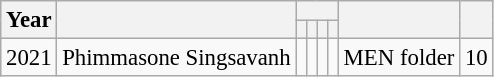<table class="wikitable sortable" style="font-size: 95%; text-align:center">
<tr>
<th rowspan="2">Year</th>
<th rowspan="2"></th>
<th colspan="4"></th>
<th rowspan="2"></th>
<th rowspan="2"></th>
</tr>
<tr>
<th></th>
<th></th>
<th></th>
<th></th>
</tr>
<tr>
<td>2021</td>
<td>Phimmasone Singsavanh</td>
<td></td>
<td></td>
<td></td>
<td></td>
<td>MEN folder</td>
<td>10</td>
</tr>
</table>
